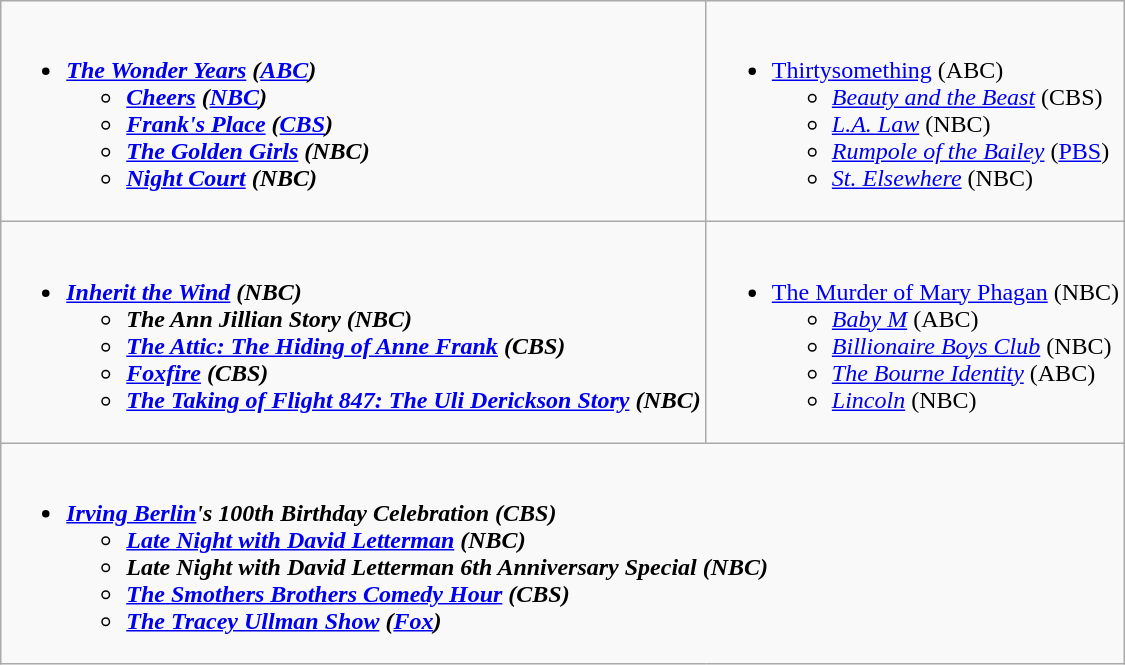<table class="wikitable">
<tr>
<td style="vertical-align:top;"><br><ul><li><strong><em><a href='#'>The Wonder Years</a><em> (<a href='#'>ABC</a>)<strong><ul><li></em><a href='#'>Cheers</a><em> (<a href='#'>NBC</a>)</li><li></em><a href='#'>Frank's Place</a> <em>(<a href='#'>CBS</a>)</li><li></em><a href='#'>The Golden Girls</a><em> (NBC)</li><li></em><a href='#'>Night Court</a><em> (NBC)</li></ul></li></ul></td>
<td style="vertical-align:top;"><br><ul><li></em></strong><a href='#'>Thirtysomething</a></em> (ABC)</strong><ul><li><em><a href='#'>Beauty and the Beast</a></em> (CBS)</li><li><em><a href='#'>L.A. Law</a></em> (NBC)</li><li><em><a href='#'>Rumpole of the Bailey</a></em> (<a href='#'>PBS</a>)</li><li><em><a href='#'>St. Elsewhere</a></em> (NBC)</li></ul></li></ul></td>
</tr>
<tr>
<td style="vertical-align:top;"><br><ul><li><strong><em><a href='#'>Inherit the Wind</a> <em>(NBC)<strong><ul><li></em>The Ann Jillian Story<em> (NBC)</li><li></em><a href='#'>The Attic: The Hiding of Anne Frank</a><em> (CBS)</li><li></em><a href='#'>Foxfire</a><em> (CBS)</li><li></em><a href='#'>The Taking of Flight 847: The Uli Derickson Story</a><em> (NBC)</li></ul></li></ul></td>
<td style="vertical-align:top;"><br><ul><li></em></strong><a href='#'>The Murder of Mary Phagan</a></em> (NBC)</strong><ul><li><em><a href='#'>Baby M</a></em> (ABC)</li><li><em><a href='#'>Billionaire Boys Club</a></em> (NBC)</li><li><em><a href='#'>The Bourne Identity</a></em> (ABC)</li><li><em><a href='#'>Lincoln</a></em> (NBC)</li></ul></li></ul></td>
</tr>
<tr>
<td style="vertical-align:top;" colspan="2"><br><ul><li><strong><em><a href='#'>Irving Berlin</a>'s 100th Birthday Celebration<em> (CBS)<strong><ul><li></em><a href='#'>Late Night with David Letterman</a><em> (NBC)</li><li></em>Late Night with David Letterman 6th Anniversary Special<em> (NBC)</li><li></em><a href='#'>The Smothers Brothers Comedy Hour</a><em> (CBS)</li><li></em><a href='#'>The Tracey Ullman Show</a><em> (<a href='#'>Fox</a>)</li></ul></li></ul></td>
</tr>
</table>
